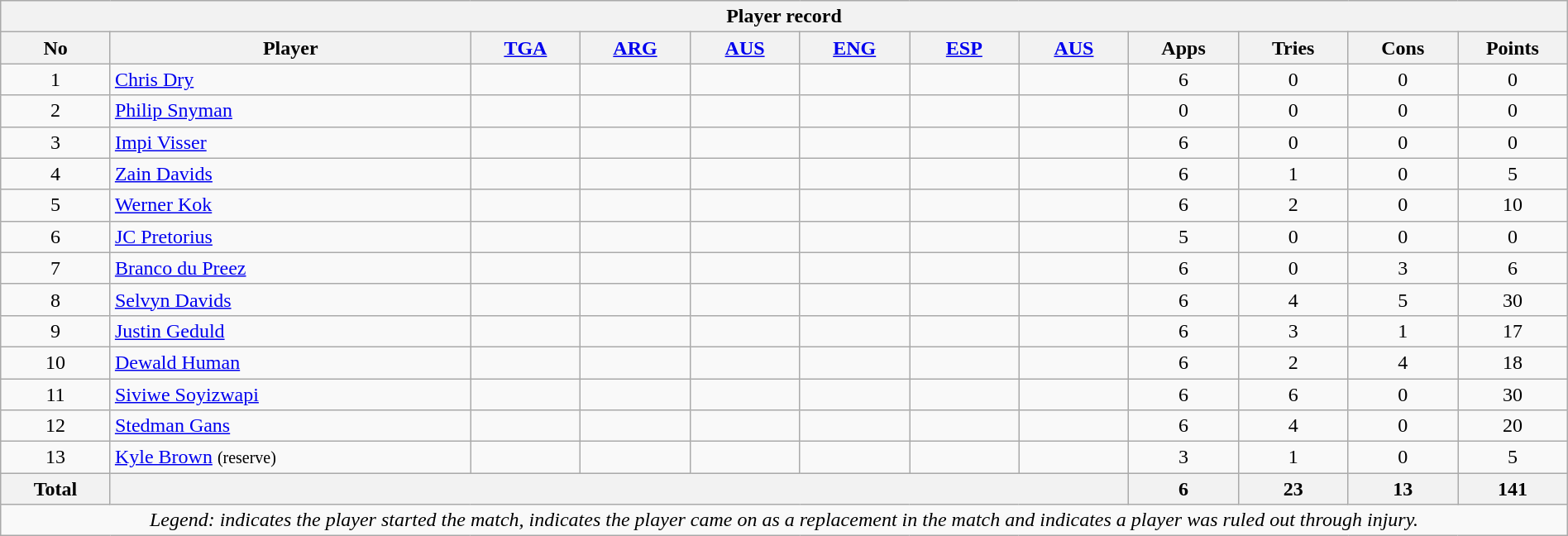<table class="wikitable" style="text-align:center; width:100%">
<tr>
<th colspan="100%">Player record</th>
</tr>
<tr>
<th style="width:7%;">No</th>
<th style="width:23%;">Player</th>
<th style="width:7%;"><a href='#'>TGA</a></th>
<th style="width:7%;"><a href='#'>ARG</a></th>
<th style="width:7%;"><a href='#'>AUS</a></th>
<th style="width:7%;"><a href='#'>ENG</a></th>
<th style="width:7%;"><a href='#'>ESP</a></th>
<th style="width:7%;"><a href='#'>AUS</a></th>
<th style="width:7%;">Apps</th>
<th style="width:7%;">Tries</th>
<th style="width:7%;">Cons</th>
<th style="width:7%;">Points</th>
</tr>
<tr>
<td>1</td>
<td style="text-align:left;"><a href='#'>Chris Dry</a></td>
<td></td>
<td></td>
<td></td>
<td></td>
<td></td>
<td></td>
<td>6</td>
<td>0</td>
<td>0</td>
<td>0</td>
</tr>
<tr>
<td>2</td>
<td style="text-align:left;"><a href='#'>Philip Snyman</a></td>
<td></td>
<td></td>
<td></td>
<td></td>
<td></td>
<td></td>
<td>0</td>
<td>0</td>
<td>0</td>
<td>0</td>
</tr>
<tr>
<td>3</td>
<td style="text-align:left;"><a href='#'>Impi Visser</a></td>
<td></td>
<td></td>
<td></td>
<td></td>
<td></td>
<td></td>
<td>6</td>
<td>0</td>
<td>0</td>
<td>0</td>
</tr>
<tr>
<td>4</td>
<td style="text-align:left;"><a href='#'>Zain Davids</a></td>
<td></td>
<td></td>
<td></td>
<td></td>
<td></td>
<td></td>
<td>6</td>
<td>1</td>
<td>0</td>
<td>5</td>
</tr>
<tr>
<td>5</td>
<td style="text-align:left;"><a href='#'>Werner Kok</a></td>
<td></td>
<td></td>
<td></td>
<td></td>
<td></td>
<td></td>
<td>6</td>
<td>2</td>
<td>0</td>
<td>10</td>
</tr>
<tr>
<td>6</td>
<td style="text-align:left;"><a href='#'>JC Pretorius</a></td>
<td></td>
<td></td>
<td></td>
<td></td>
<td></td>
<td></td>
<td>5</td>
<td>0</td>
<td>0</td>
<td>0</td>
</tr>
<tr>
<td>7</td>
<td style="text-align:left;"><a href='#'>Branco du Preez</a></td>
<td></td>
<td></td>
<td></td>
<td></td>
<td></td>
<td></td>
<td>6</td>
<td>0</td>
<td>3</td>
<td>6</td>
</tr>
<tr>
<td>8</td>
<td style="text-align:left;"><a href='#'>Selvyn Davids</a></td>
<td></td>
<td></td>
<td></td>
<td></td>
<td></td>
<td></td>
<td>6</td>
<td>4</td>
<td>5</td>
<td>30</td>
</tr>
<tr>
<td>9</td>
<td style="text-align:left;"><a href='#'>Justin Geduld</a></td>
<td></td>
<td></td>
<td></td>
<td></td>
<td></td>
<td></td>
<td>6</td>
<td>3</td>
<td>1</td>
<td>17</td>
</tr>
<tr>
<td>10</td>
<td style="text-align:left;"><a href='#'>Dewald Human</a></td>
<td></td>
<td></td>
<td></td>
<td></td>
<td></td>
<td></td>
<td>6</td>
<td>2</td>
<td>4</td>
<td>18</td>
</tr>
<tr>
<td>11</td>
<td style="text-align:left;"><a href='#'>Siviwe Soyizwapi</a></td>
<td></td>
<td></td>
<td></td>
<td></td>
<td></td>
<td></td>
<td>6</td>
<td>6</td>
<td>0</td>
<td>30</td>
</tr>
<tr>
<td>12</td>
<td style="text-align:left;"><a href='#'>Stedman Gans</a></td>
<td></td>
<td></td>
<td></td>
<td></td>
<td></td>
<td></td>
<td>6</td>
<td>4</td>
<td>0</td>
<td>20</td>
</tr>
<tr>
<td>13</td>
<td style="text-align:left;"><a href='#'>Kyle Brown</a> <small>(reserve)</small></td>
<td></td>
<td></td>
<td></td>
<td></td>
<td></td>
<td></td>
<td>3</td>
<td>1</td>
<td>0</td>
<td>5</td>
</tr>
<tr>
<th>Total</th>
<th colspan="7"></th>
<th>6</th>
<th>23</th>
<th>13</th>
<th>141</th>
</tr>
<tr>
<td colspan="100%"><em>Legend: <span></span> indicates the player started the match, <span></span> indicates the player came on as a replacement in the match and  indicates a player was ruled out through injury.</em></td>
</tr>
</table>
